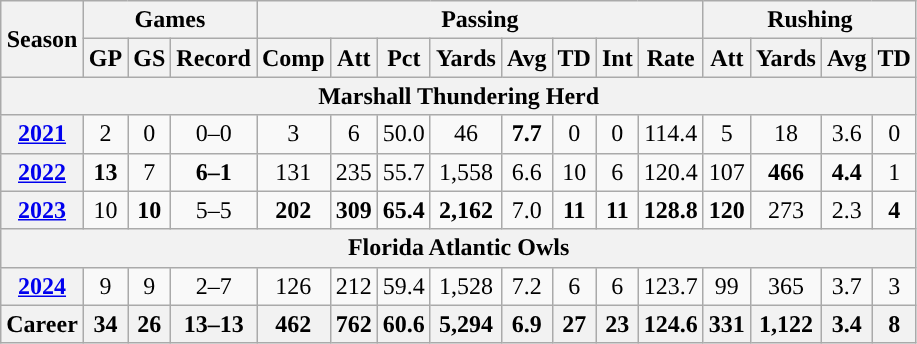<table class="wikitable" style="text-align:center;">
<tr>
<th rowspan="2">Season</th>
<th colspan="3">Games</th>
<th colspan="8">Passing</th>
<th colspan="5">Rushing</th>
</tr>
<tr>
<th>GP</th>
<th>GS</th>
<th>Record</th>
<th>Comp</th>
<th>Att</th>
<th>Pct</th>
<th>Yards</th>
<th>Avg</th>
<th>TD</th>
<th>Int</th>
<th>Rate</th>
<th>Att</th>
<th>Yards</th>
<th>Avg</th>
<th>TD</th>
</tr>
<tr>
<th colspan="16">Marshall Thundering Herd</th>
</tr>
<tr>
<th><a href='#'>2021</a></th>
<td>2</td>
<td>0</td>
<td>0–0</td>
<td>3</td>
<td>6</td>
<td>50.0</td>
<td>46</td>
<td><strong>7.7</strong></td>
<td>0</td>
<td>0</td>
<td>114.4</td>
<td>5</td>
<td>18</td>
<td>3.6</td>
<td>0</td>
</tr>
<tr>
<th><a href='#'>2022</a></th>
<td><strong>13</strong></td>
<td>7</td>
<td><strong>6–1</strong></td>
<td>131</td>
<td>235</td>
<td>55.7</td>
<td>1,558</td>
<td>6.6</td>
<td>10</td>
<td>6</td>
<td>120.4</td>
<td>107</td>
<td><strong>466</strong></td>
<td><strong>4.4</strong></td>
<td>1</td>
</tr>
<tr>
<th><a href='#'>2023</a></th>
<td>10</td>
<td><strong>10</strong></td>
<td>5–5</td>
<td><strong>202</strong></td>
<td><strong>309</strong></td>
<td><strong>65.4</strong></td>
<td><strong>2,162</strong></td>
<td>7.0</td>
<td><strong>11</strong></td>
<td><strong>11</strong></td>
<td><strong>128.8</strong></td>
<td><strong>120</strong></td>
<td>273</td>
<td>2.3</td>
<td><strong>4</strong></td>
</tr>
<tr>
<th colspan="16">Florida Atlantic Owls</th>
</tr>
<tr>
<th><a href='#'>2024</a></th>
<td>9</td>
<td>9</td>
<td>2–7</td>
<td>126</td>
<td>212</td>
<td>59.4</td>
<td>1,528</td>
<td>7.2</td>
<td>6</td>
<td>6</td>
<td>123.7</td>
<td>99</td>
<td>365</td>
<td>3.7</td>
<td>3</td>
</tr>
<tr>
<th>Career</th>
<th>34</th>
<th>26</th>
<th>13–13</th>
<th>462</th>
<th>762</th>
<th>60.6</th>
<th>5,294</th>
<th>6.9</th>
<th>27</th>
<th>23</th>
<th>124.6</th>
<th>331</th>
<th>1,122</th>
<th>3.4</th>
<th>8</th>
</tr>
</table>
